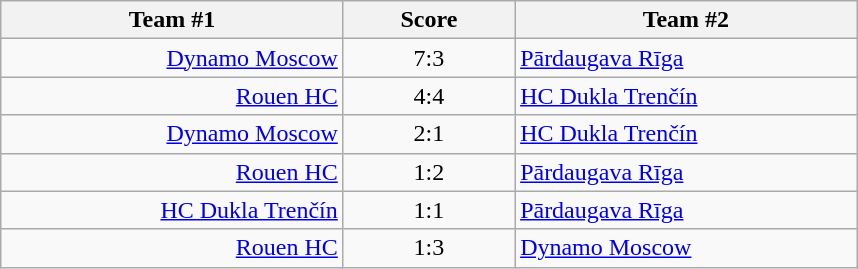<table class="wikitable" style="text-align: center;">
<tr>
<th width=22%>Team #1</th>
<th width=11%>Score</th>
<th width=22%>Team #2</th>
</tr>
<tr>
<td style="text-align: right;"><a href='#'>Dynamo Moscow</a> </td>
<td>7:3</td>
<td style="text-align: left;"> <a href='#'>Pārdaugava Rīga</a></td>
</tr>
<tr>
<td style="text-align: right;"><a href='#'>Rouen HC</a> </td>
<td>4:4</td>
<td style="text-align: left;"> <a href='#'>HC Dukla Trenčín</a></td>
</tr>
<tr>
<td style="text-align: right;"><a href='#'>Dynamo Moscow</a> </td>
<td>2:1</td>
<td style="text-align: left;"> <a href='#'>HC Dukla Trenčín</a></td>
</tr>
<tr>
<td style="text-align: right;"><a href='#'>Rouen HC</a> </td>
<td>1:2</td>
<td style="text-align: left;"> <a href='#'>Pārdaugava Rīga</a></td>
</tr>
<tr>
<td style="text-align: right;"><a href='#'>HC Dukla Trenčín</a> </td>
<td>1:1</td>
<td style="text-align: left;"> <a href='#'>Pārdaugava Rīga</a></td>
</tr>
<tr>
<td style="text-align: right;"><a href='#'>Rouen HC</a> </td>
<td>1:3</td>
<td style="text-align: left;"> <a href='#'>Dynamo Moscow</a></td>
</tr>
</table>
